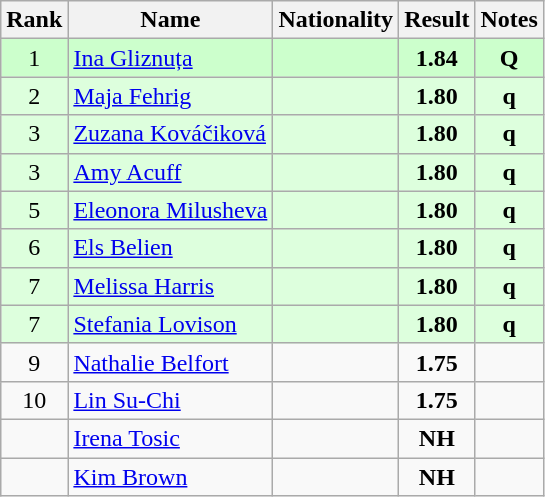<table class="wikitable sortable" style="text-align:center">
<tr>
<th>Rank</th>
<th>Name</th>
<th>Nationality</th>
<th>Result</th>
<th>Notes</th>
</tr>
<tr bgcolor=ccffcc>
<td>1</td>
<td align=left><a href='#'>Ina Gliznuța</a></td>
<td align=left></td>
<td><strong>1.84</strong></td>
<td><strong>Q</strong></td>
</tr>
<tr bgcolor=ddffdd>
<td>2</td>
<td align=left><a href='#'>Maja Fehrig</a></td>
<td align=left></td>
<td><strong>1.80</strong></td>
<td><strong>q</strong></td>
</tr>
<tr bgcolor=ddffdd>
<td>3</td>
<td align=left><a href='#'>Zuzana Kováčiková</a></td>
<td align=left></td>
<td><strong>1.80</strong></td>
<td><strong>q</strong></td>
</tr>
<tr bgcolor=ddffdd>
<td>3</td>
<td align=left><a href='#'>Amy Acuff</a></td>
<td align=left></td>
<td><strong>1.80</strong></td>
<td><strong>q</strong></td>
</tr>
<tr bgcolor=ddffdd>
<td>5</td>
<td align=left><a href='#'>Eleonora Milusheva</a></td>
<td align=left></td>
<td><strong>1.80</strong></td>
<td><strong>q</strong></td>
</tr>
<tr bgcolor=ddffdd>
<td>6</td>
<td align=left><a href='#'>Els Belien</a></td>
<td align=left></td>
<td><strong>1.80</strong></td>
<td><strong>q</strong></td>
</tr>
<tr bgcolor=ddffdd>
<td>7</td>
<td align=left><a href='#'>Melissa Harris</a></td>
<td align=left></td>
<td><strong>1.80</strong></td>
<td><strong>q</strong></td>
</tr>
<tr bgcolor=ddffdd>
<td>7</td>
<td align=left><a href='#'>Stefania Lovison</a></td>
<td align=left></td>
<td><strong>1.80</strong></td>
<td><strong>q</strong></td>
</tr>
<tr>
<td>9</td>
<td align=left><a href='#'>Nathalie Belfort</a></td>
<td align=left></td>
<td><strong>1.75</strong></td>
<td></td>
</tr>
<tr>
<td>10</td>
<td align=left><a href='#'>Lin Su-Chi</a></td>
<td align=left></td>
<td><strong>1.75</strong></td>
<td></td>
</tr>
<tr>
<td></td>
<td align=left><a href='#'>Irena Tosic</a></td>
<td align=left></td>
<td><strong>NH</strong></td>
<td></td>
</tr>
<tr>
<td></td>
<td align=left><a href='#'>Kim Brown</a></td>
<td align=left></td>
<td><strong>NH</strong></td>
<td></td>
</tr>
</table>
